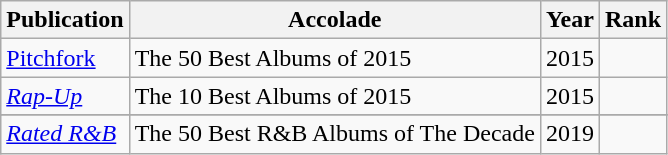<table class="sortable wikitable">
<tr>
<th>Publication</th>
<th>Accolade</th>
<th>Year</th>
<th>Rank</th>
</tr>
<tr>
<td><a href='#'>Pitchfork</a></td>
<td>The 50 Best Albums of 2015</td>
<td>2015</td>
<td></td>
</tr>
<tr>
<td><em><a href='#'>Rap-Up</a></em></td>
<td>The 10 Best Albums of 2015</td>
<td>2015</td>
<td></td>
</tr>
<tr>
</tr>
<tr>
<td><em><a href='#'>Rated R&B</a></em></td>
<td>The 50 Best R&B Albums of The Decade</td>
<td>2019</td>
<td></td>
</tr>
</table>
